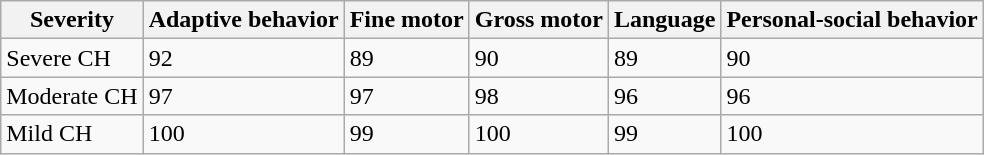<table class="wikitable">
<tr>
<th>Severity</th>
<th>Adaptive behavior</th>
<th>Fine motor</th>
<th>Gross motor</th>
<th>Language</th>
<th>Personal-social behavior</th>
</tr>
<tr>
<td>Severe CH</td>
<td>92</td>
<td>89</td>
<td>90</td>
<td>89</td>
<td>90</td>
</tr>
<tr>
<td>Moderate CH</td>
<td>97</td>
<td>97</td>
<td>98</td>
<td>96</td>
<td>96</td>
</tr>
<tr>
<td>Mild CH</td>
<td>100</td>
<td>99</td>
<td>100</td>
<td>99</td>
<td>100</td>
</tr>
</table>
